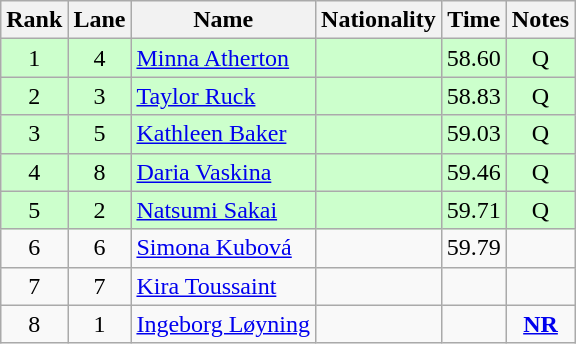<table class="wikitable sortable" style="text-align:center">
<tr>
<th>Rank</th>
<th>Lane</th>
<th>Name</th>
<th>Nationality</th>
<th>Time</th>
<th>Notes</th>
</tr>
<tr bgcolor=ccffcc>
<td>1</td>
<td>4</td>
<td align=left><a href='#'>Minna Atherton</a></td>
<td align=left></td>
<td>58.60</td>
<td>Q</td>
</tr>
<tr bgcolor=ccffcc>
<td>2</td>
<td>3</td>
<td align=left><a href='#'>Taylor Ruck</a></td>
<td align=left></td>
<td>58.83</td>
<td>Q</td>
</tr>
<tr bgcolor=ccffcc>
<td>3</td>
<td>5</td>
<td align=left><a href='#'>Kathleen Baker</a></td>
<td align=left></td>
<td>59.03</td>
<td>Q</td>
</tr>
<tr bgcolor=ccffcc>
<td>4</td>
<td>8</td>
<td align=left><a href='#'>Daria Vaskina</a></td>
<td align=left></td>
<td>59.46</td>
<td>Q</td>
</tr>
<tr bgcolor=ccffcc>
<td>5</td>
<td>2</td>
<td align=left><a href='#'>Natsumi Sakai</a></td>
<td align=left></td>
<td>59.71</td>
<td>Q</td>
</tr>
<tr>
<td>6</td>
<td>6</td>
<td align=left><a href='#'>Simona Kubová</a></td>
<td align=left></td>
<td>59.79</td>
<td></td>
</tr>
<tr>
<td>7</td>
<td>7</td>
<td align=left><a href='#'>Kira Toussaint</a></td>
<td align=left></td>
<td></td>
<td></td>
</tr>
<tr>
<td>8</td>
<td>1</td>
<td align=left><a href='#'>Ingeborg Løyning</a></td>
<td align=left></td>
<td></td>
<td><strong><a href='#'>NR</a></strong></td>
</tr>
</table>
